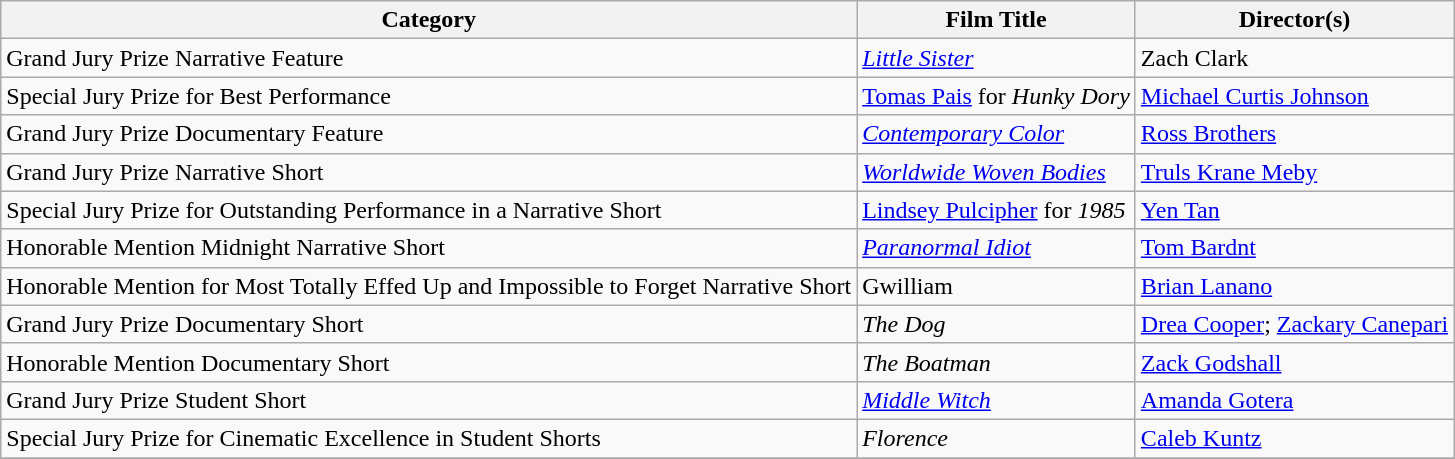<table class="wikitable">
<tr>
<th>Category</th>
<th>Film Title</th>
<th>Director(s)</th>
</tr>
<tr>
<td>Grand Jury Prize Narrative Feature</td>
<td><em><a href='#'>Little Sister</a></em></td>
<td>Zach Clark</td>
</tr>
<tr>
<td>Special Jury Prize for Best Performance</td>
<td><a href='#'>Tomas Pais</a> for <em>Hunky Dory</em></td>
<td><a href='#'>Michael Curtis Johnson</a></td>
</tr>
<tr>
<td>Grand Jury Prize Documentary Feature</td>
<td><em><a href='#'>Contemporary Color</a></em></td>
<td><a href='#'>Ross Brothers</a></td>
</tr>
<tr>
<td>Grand Jury Prize Narrative Short</td>
<td><em><a href='#'>Worldwide Woven Bodies</a></em></td>
<td><a href='#'>Truls Krane Meby</a></td>
</tr>
<tr>
<td>Special Jury Prize for Outstanding Performance in a Narrative Short</td>
<td><a href='#'>Lindsey Pulcipher</a> for <em>1985</em></td>
<td><a href='#'>Yen Tan</a></td>
</tr>
<tr>
<td>Honorable Mention Midnight Narrative Short</td>
<td><em><a href='#'>Paranormal Idiot</a></em></td>
<td><a href='#'>Tom Bardnt</a></td>
</tr>
<tr>
<td>Honorable Mention for Most Totally Effed Up and Impossible to Forget Narrative Short</td>
<td>Gwilliam</td>
<td><a href='#'>Brian Lanano</a></td>
</tr>
<tr>
<td>Grand Jury Prize Documentary Short</td>
<td><em>The Dog</em></td>
<td><a href='#'>Drea Cooper</a>; <a href='#'>Zackary Canepari</a></td>
</tr>
<tr>
<td>Honorable Mention Documentary Short</td>
<td><em>The Boatman</em></td>
<td><a href='#'>Zack Godshall</a></td>
</tr>
<tr>
<td>Grand Jury Prize Student Short</td>
<td><em><a href='#'>Middle Witch</a></em></td>
<td><a href='#'>Amanda Gotera</a></td>
</tr>
<tr>
<td>Special Jury Prize for Cinematic Excellence in Student Shorts</td>
<td><em>Florence</em></td>
<td><a href='#'>Caleb Kuntz</a></td>
</tr>
<tr>
</tr>
</table>
